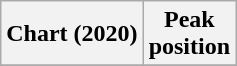<table class="wikitable sortable plainrowheaders" style="text-align:center">
<tr>
<th scope="col">Chart (2020)</th>
<th scope="col">Peak<br>position</th>
</tr>
<tr>
</tr>
</table>
